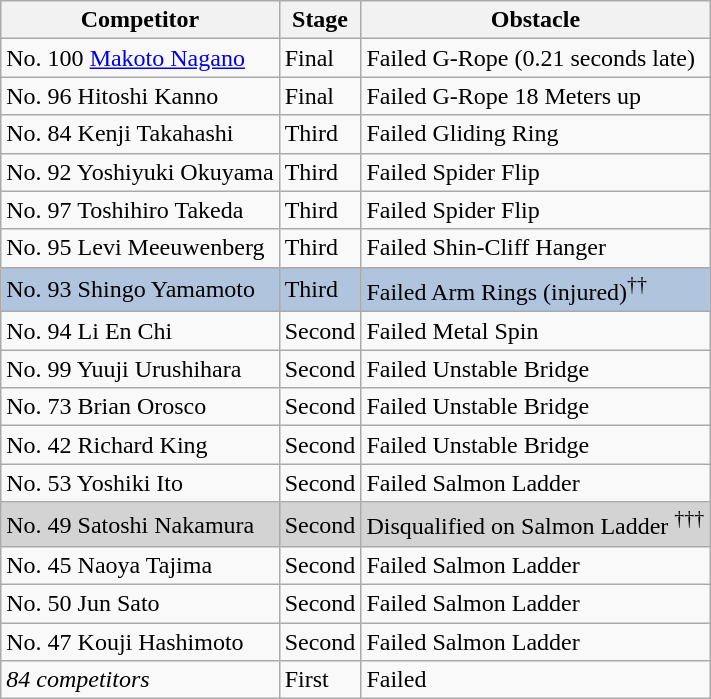<table class="wikitable">
<tr>
<th>Competitor</th>
<th>Stage</th>
<th>Obstacle</th>
</tr>
<tr>
<td>No. 100 <a href='#'>Makoto Nagano</a></td>
<td>Final</td>
<td>Failed G-Rope (0.21 seconds late)</td>
</tr>
<tr>
<td>No. 96 Hitoshi Kanno</td>
<td>Final</td>
<td>Failed G-Rope 18 Meters up</td>
</tr>
<tr>
<td>No. 84 Kenji Takahashi</td>
<td>Third</td>
<td>Failed Gliding Ring</td>
</tr>
<tr>
<td>No. 92 Yoshiyuki Okuyama</td>
<td>Third</td>
<td>Failed Spider Flip</td>
</tr>
<tr>
<td>No. 97 Toshihiro Takeda</td>
<td>Third</td>
<td>Failed Spider Flip</td>
</tr>
<tr>
<td>No. 95 Levi Meeuwenberg</td>
<td>Third</td>
<td>Failed Shin-Cliff Hanger</td>
</tr>
<tr bgcolor="lightsteelblue">
<td>No. 93 Shingo Yamamoto</td>
<td>Third</td>
<td>Failed Arm Rings (injured)<sup>††</sup></td>
</tr>
<tr>
<td>No. 94 Li En Chi</td>
<td>Second</td>
<td>Failed Metal Spin</td>
</tr>
<tr>
<td>No. 99 Yuuji Urushihara</td>
<td>Second</td>
<td>Failed Unstable Bridge</td>
</tr>
<tr>
<td>No. 73 Brian Orosco</td>
<td>Second</td>
<td>Failed Unstable Bridge</td>
</tr>
<tr>
<td>No. 42 Richard King</td>
<td>Second</td>
<td>Failed Unstable Bridge</td>
</tr>
<tr>
<td>No. 53 Yoshiki Ito</td>
<td>Second</td>
<td>Failed Salmon Ladder</td>
</tr>
<tr bgcolor="lightgray">
<td>No. 49 Satoshi Nakamura</td>
<td>Second</td>
<td>Disqualified on Salmon Ladder <sup>†††</sup></td>
</tr>
<tr>
<td>No. 45 Naoya Tajima</td>
<td>Second</td>
<td>Failed Salmon Ladder</td>
</tr>
<tr>
<td>No. 50 Jun Sato</td>
<td>Second</td>
<td>Failed Salmon Ladder</td>
</tr>
<tr>
<td>No. 47 Kouji Hashimoto</td>
<td>Second</td>
<td>Failed Salmon Ladder</td>
</tr>
<tr>
<td><em>84 competitors</em></td>
<td>First</td>
<td>Failed</td>
</tr>
</table>
